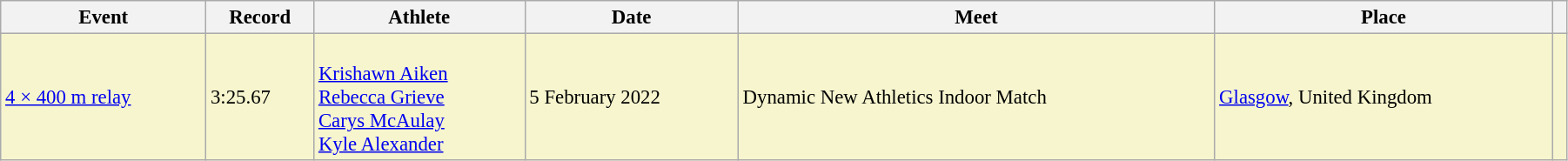<table class="wikitable" style="font-size:95%; width: 95%;">
<tr>
<th>Event</th>
<th>Record</th>
<th>Athlete</th>
<th>Date</th>
<th>Meet</th>
<th>Place</th>
<th></th>
</tr>
<tr style="background:#f6F5CE;">
<td><a href='#'>4 × 400 m relay</a></td>
<td>3:25.67</td>
<td><br><a href='#'>Krishawn Aiken</a><br><a href='#'>Rebecca Grieve</a><br><a href='#'>Carys McAulay</a><br><a href='#'>Kyle Alexander</a></td>
<td>5 February 2022</td>
<td>Dynamic New Athletics Indoor Match</td>
<td><a href='#'>Glasgow</a>, United Kingdom</td>
<td></td>
</tr>
</table>
